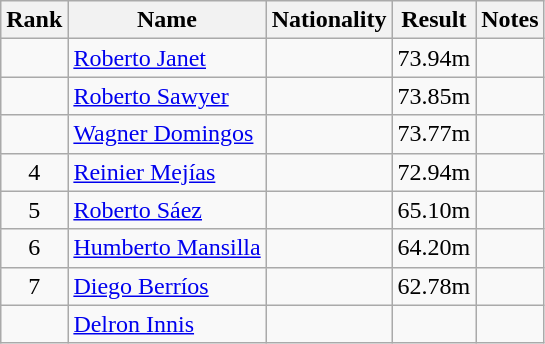<table class="wikitable sortable" style="text-align:center">
<tr>
<th>Rank</th>
<th>Name</th>
<th>Nationality</th>
<th>Result</th>
<th>Notes</th>
</tr>
<tr>
<td></td>
<td align=left><a href='#'>Roberto Janet</a></td>
<td></td>
<td>73.94m</td>
<td></td>
</tr>
<tr>
<td></td>
<td align=left><a href='#'>Roberto Sawyer</a></td>
<td></td>
<td>73.85m</td>
<td></td>
</tr>
<tr>
<td></td>
<td align=left><a href='#'>Wagner Domingos</a></td>
<td></td>
<td>73.77m</td>
<td></td>
</tr>
<tr>
<td>4</td>
<td align=left><a href='#'>Reinier Mejías</a></td>
<td></td>
<td>72.94m</td>
<td></td>
</tr>
<tr>
<td>5</td>
<td align=left><a href='#'>Roberto Sáez</a></td>
<td></td>
<td>65.10m</td>
<td></td>
</tr>
<tr>
<td>6</td>
<td align=left><a href='#'>Humberto Mansilla</a></td>
<td></td>
<td>64.20m</td>
<td></td>
</tr>
<tr>
<td>7</td>
<td align=left><a href='#'>Diego Berríos</a></td>
<td></td>
<td>62.78m</td>
<td></td>
</tr>
<tr>
<td></td>
<td align=left><a href='#'>Delron Innis</a></td>
<td></td>
<td></td>
<td></td>
</tr>
</table>
